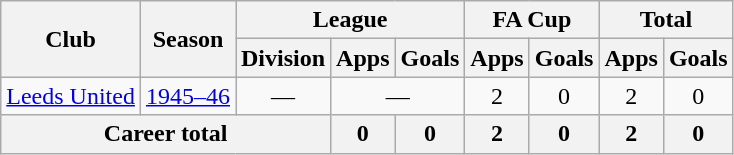<table class="wikitable" style="text-align:center">
<tr>
<th rowspan="2">Club</th>
<th rowspan="2">Season</th>
<th colspan="3">League</th>
<th colspan="2">FA Cup</th>
<th colspan="2">Total</th>
</tr>
<tr>
<th>Division</th>
<th>Apps</th>
<th>Goals</th>
<th>Apps</th>
<th>Goals</th>
<th>Apps</th>
<th>Goals</th>
</tr>
<tr>
<td><a href='#'>Leeds United</a></td>
<td><a href='#'>1945–46</a></td>
<td>―</td>
<td colspan="2">―</td>
<td>2</td>
<td>0</td>
<td>2</td>
<td>0</td>
</tr>
<tr>
<th colspan="3">Career total</th>
<th>0</th>
<th>0</th>
<th>2</th>
<th>0</th>
<th>2</th>
<th>0</th>
</tr>
</table>
